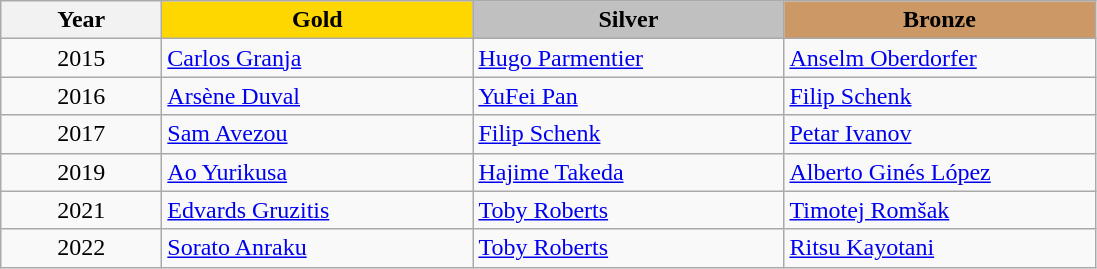<table class="wikitable">
<tr>
<th width="100">Year</th>
<th width="200" style="background:gold;">Gold</th>
<th width="200" style="background:silver;">Silver</th>
<th width="200" style="background:#CC9966;">Bronze</th>
</tr>
<tr>
<td align="center">2015</td>
<td> <a href='#'>Carlos Granja</a></td>
<td> <a href='#'>Hugo Parmentier</a></td>
<td> <a href='#'>Anselm Oberdorfer</a></td>
</tr>
<tr>
<td align="center">2016</td>
<td> <a href='#'>Arsène Duval</a></td>
<td> <a href='#'>YuFei Pan</a></td>
<td> <a href='#'>Filip Schenk</a></td>
</tr>
<tr>
<td align="center">2017</td>
<td> <a href='#'>Sam Avezou</a></td>
<td> <a href='#'>Filip Schenk</a></td>
<td> <a href='#'>Petar Ivanov</a></td>
</tr>
<tr>
<td align="center">2019</td>
<td> <a href='#'>Ao Yurikusa</a></td>
<td> <a href='#'>Hajime Takeda</a></td>
<td> <a href='#'>Alberto Ginés López</a></td>
</tr>
<tr>
<td align="center">2021</td>
<td> <a href='#'>Edvards Gruzitis</a></td>
<td> <a href='#'>Toby Roberts</a></td>
<td> <a href='#'>Timotej Romšak</a></td>
</tr>
<tr>
<td align="center">2022</td>
<td> <a href='#'>Sorato Anraku</a></td>
<td> <a href='#'>Toby Roberts</a></td>
<td> <a href='#'>Ritsu Kayotani</a></td>
</tr>
</table>
